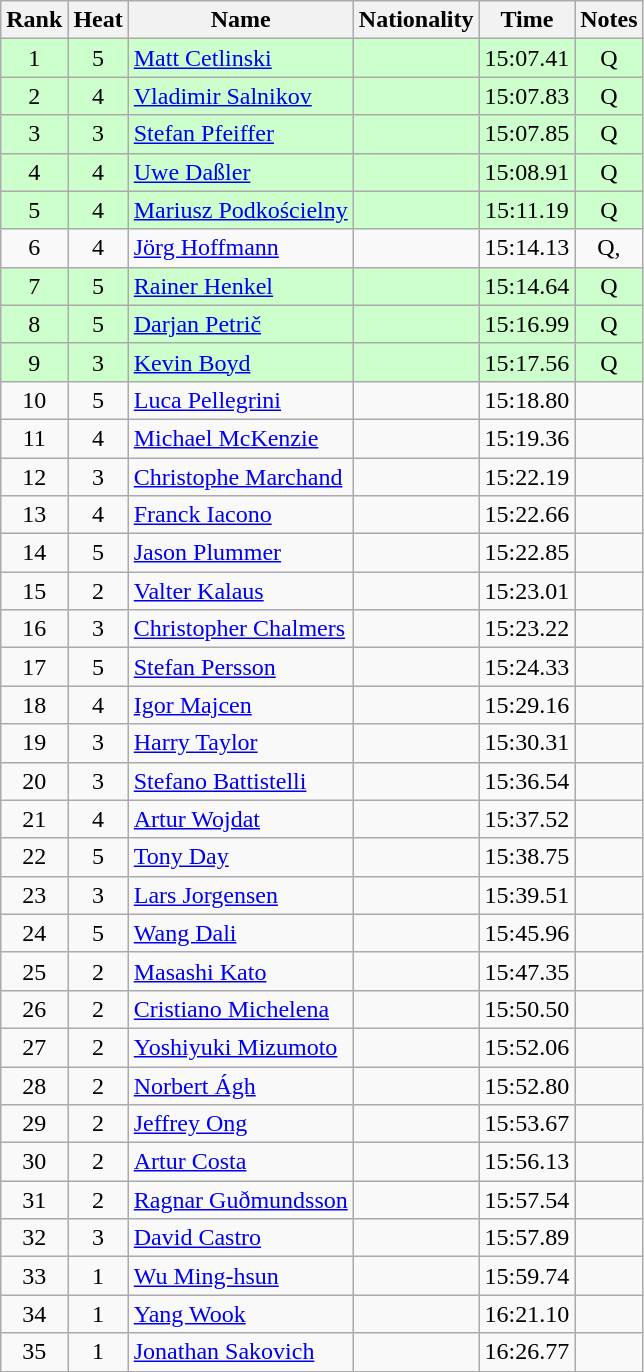<table class="wikitable sortable" style="text-align:center">
<tr>
<th>Rank</th>
<th>Heat</th>
<th>Name</th>
<th>Nationality</th>
<th>Time</th>
<th>Notes</th>
</tr>
<tr bgcolor=#cfc>
<td>1</td>
<td>5</td>
<td align=left><a href='#'>Matt Cetlinski</a></td>
<td align=left></td>
<td>15:07.41</td>
<td>Q</td>
</tr>
<tr bgcolor=#cfc>
<td>2</td>
<td>4</td>
<td align=left><a href='#'>Vladimir Salnikov</a></td>
<td align=left></td>
<td>15:07.83</td>
<td>Q</td>
</tr>
<tr bgcolor=#cfc>
<td>3</td>
<td>3</td>
<td align=left><a href='#'>Stefan Pfeiffer</a></td>
<td align=left></td>
<td>15:07.85</td>
<td>Q</td>
</tr>
<tr bgcolor=#cfc>
<td>4</td>
<td>4</td>
<td align=left><a href='#'>Uwe Daßler</a></td>
<td align=left></td>
<td>15:08.91</td>
<td>Q</td>
</tr>
<tr bgcolor=#cfc>
<td>5</td>
<td>4</td>
<td align=left><a href='#'>Mariusz Podkościelny</a></td>
<td align=left></td>
<td>15:11.19</td>
<td>Q</td>
</tr>
<tr>
<td>6</td>
<td>4</td>
<td align=left><a href='#'>Jörg Hoffmann</a></td>
<td align=left></td>
<td>15:14.13</td>
<td>Q, </td>
</tr>
<tr bgcolor=#cfc>
<td>7</td>
<td>5</td>
<td align=left><a href='#'>Rainer Henkel</a></td>
<td align=left></td>
<td>15:14.64</td>
<td>Q</td>
</tr>
<tr bgcolor=#cfc>
<td>8</td>
<td>5</td>
<td align=left><a href='#'>Darjan Petrič</a></td>
<td align=left></td>
<td>15:16.99</td>
<td>Q</td>
</tr>
<tr bgcolor=#cfc>
<td>9</td>
<td>3</td>
<td align=left><a href='#'>Kevin Boyd</a></td>
<td align=left></td>
<td>15:17.56</td>
<td>Q</td>
</tr>
<tr>
<td>10</td>
<td>5</td>
<td align=left><a href='#'>Luca Pellegrini</a></td>
<td align=left></td>
<td>15:18.80</td>
<td></td>
</tr>
<tr>
<td>11</td>
<td>4</td>
<td align=left><a href='#'>Michael McKenzie</a></td>
<td align=left></td>
<td>15:19.36</td>
<td></td>
</tr>
<tr>
<td>12</td>
<td>3</td>
<td align=left><a href='#'>Christophe Marchand</a></td>
<td align=left></td>
<td>15:22.19</td>
<td></td>
</tr>
<tr>
<td>13</td>
<td>4</td>
<td align=left><a href='#'>Franck Iacono</a></td>
<td align=left></td>
<td>15:22.66</td>
<td></td>
</tr>
<tr>
<td>14</td>
<td>5</td>
<td align=left><a href='#'>Jason Plummer</a></td>
<td align=left></td>
<td>15:22.85</td>
<td></td>
</tr>
<tr>
<td>15</td>
<td>2</td>
<td align=left><a href='#'>Valter Kalaus</a></td>
<td align=left></td>
<td>15:23.01</td>
<td></td>
</tr>
<tr>
<td>16</td>
<td>3</td>
<td align=left><a href='#'>Christopher Chalmers</a></td>
<td align=left></td>
<td>15:23.22</td>
<td></td>
</tr>
<tr>
<td>17</td>
<td>5</td>
<td align=left><a href='#'>Stefan Persson</a></td>
<td align=left></td>
<td>15:24.33</td>
<td></td>
</tr>
<tr>
<td>18</td>
<td>4</td>
<td align=left><a href='#'>Igor Majcen</a></td>
<td align=left></td>
<td>15:29.16</td>
<td></td>
</tr>
<tr>
<td>19</td>
<td>3</td>
<td align=left><a href='#'>Harry Taylor</a></td>
<td align=left></td>
<td>15:30.31</td>
<td></td>
</tr>
<tr>
<td>20</td>
<td>3</td>
<td align=left><a href='#'>Stefano Battistelli</a></td>
<td align=left></td>
<td>15:36.54</td>
<td></td>
</tr>
<tr>
<td>21</td>
<td>4</td>
<td align=left><a href='#'>Artur Wojdat</a></td>
<td align=left></td>
<td>15:37.52</td>
<td></td>
</tr>
<tr>
<td>22</td>
<td>5</td>
<td align=left><a href='#'>Tony Day</a></td>
<td align=left></td>
<td>15:38.75</td>
<td></td>
</tr>
<tr>
<td>23</td>
<td>3</td>
<td align=left><a href='#'>Lars Jorgensen</a></td>
<td align=left></td>
<td>15:39.51</td>
<td></td>
</tr>
<tr>
<td>24</td>
<td>5</td>
<td align=left><a href='#'>Wang Dali</a></td>
<td align=left></td>
<td>15:45.96</td>
<td></td>
</tr>
<tr>
<td>25</td>
<td>2</td>
<td align=left><a href='#'>Masashi Kato</a></td>
<td align=left></td>
<td>15:47.35</td>
<td></td>
</tr>
<tr>
<td>26</td>
<td>2</td>
<td align=left><a href='#'>Cristiano Michelena</a></td>
<td align=left></td>
<td>15:50.50</td>
<td></td>
</tr>
<tr>
<td>27</td>
<td>2</td>
<td align=left><a href='#'>Yoshiyuki Mizumoto</a></td>
<td align=left></td>
<td>15:52.06</td>
<td></td>
</tr>
<tr>
<td>28</td>
<td>2</td>
<td align=left><a href='#'>Norbert Ágh</a></td>
<td align=left></td>
<td>15:52.80</td>
<td></td>
</tr>
<tr>
<td>29</td>
<td>2</td>
<td align=left><a href='#'>Jeffrey Ong</a></td>
<td align=left></td>
<td>15:53.67</td>
<td></td>
</tr>
<tr>
<td>30</td>
<td>2</td>
<td align=left><a href='#'>Artur Costa</a></td>
<td align=left></td>
<td>15:56.13</td>
<td></td>
</tr>
<tr>
<td>31</td>
<td>2</td>
<td align=left><a href='#'>Ragnar Guðmundsson</a></td>
<td align=left></td>
<td>15:57.54</td>
<td></td>
</tr>
<tr>
<td>32</td>
<td>3</td>
<td align=left><a href='#'>David Castro</a></td>
<td align=left></td>
<td>15:57.89</td>
<td></td>
</tr>
<tr>
<td>33</td>
<td>1</td>
<td align=left><a href='#'>Wu Ming-hsun</a></td>
<td align=left></td>
<td>15:59.74</td>
<td></td>
</tr>
<tr>
<td>34</td>
<td>1</td>
<td align=left><a href='#'>Yang Wook</a></td>
<td align=left></td>
<td>16:21.10</td>
<td></td>
</tr>
<tr>
<td>35</td>
<td>1</td>
<td align=left><a href='#'>Jonathan Sakovich</a></td>
<td align=left></td>
<td>16:26.77</td>
<td></td>
</tr>
</table>
